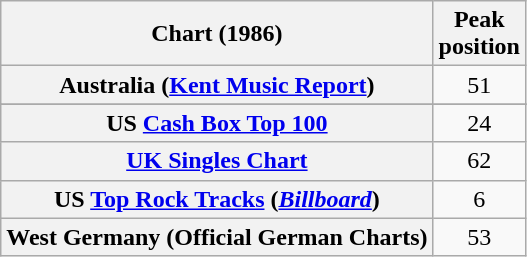<table class="wikitable sortable plainrowheaders">
<tr>
<th>Chart (1986)</th>
<th>Peak<br>position</th>
</tr>
<tr>
<th scope="row">Australia (<a href='#'>Kent Music Report</a>)</th>
<td style="text-align:center;">51</td>
</tr>
<tr>
</tr>
<tr>
</tr>
<tr>
<th scope="row">US <a href='#'>Cash Box Top 100</a></th>
<td style="text-align:center;">24</td>
</tr>
<tr>
<th scope="row"><a href='#'>UK Singles Chart</a></th>
<td align="center">62</td>
</tr>
<tr>
<th scope="row">US <a href='#'>Top Rock Tracks</a> (<em><a href='#'>Billboard</a></em>)</th>
<td align="center">6</td>
</tr>
<tr>
<th scope="row">West Germany (Official German Charts)</th>
<td style="text-align:center;">53</td>
</tr>
</table>
